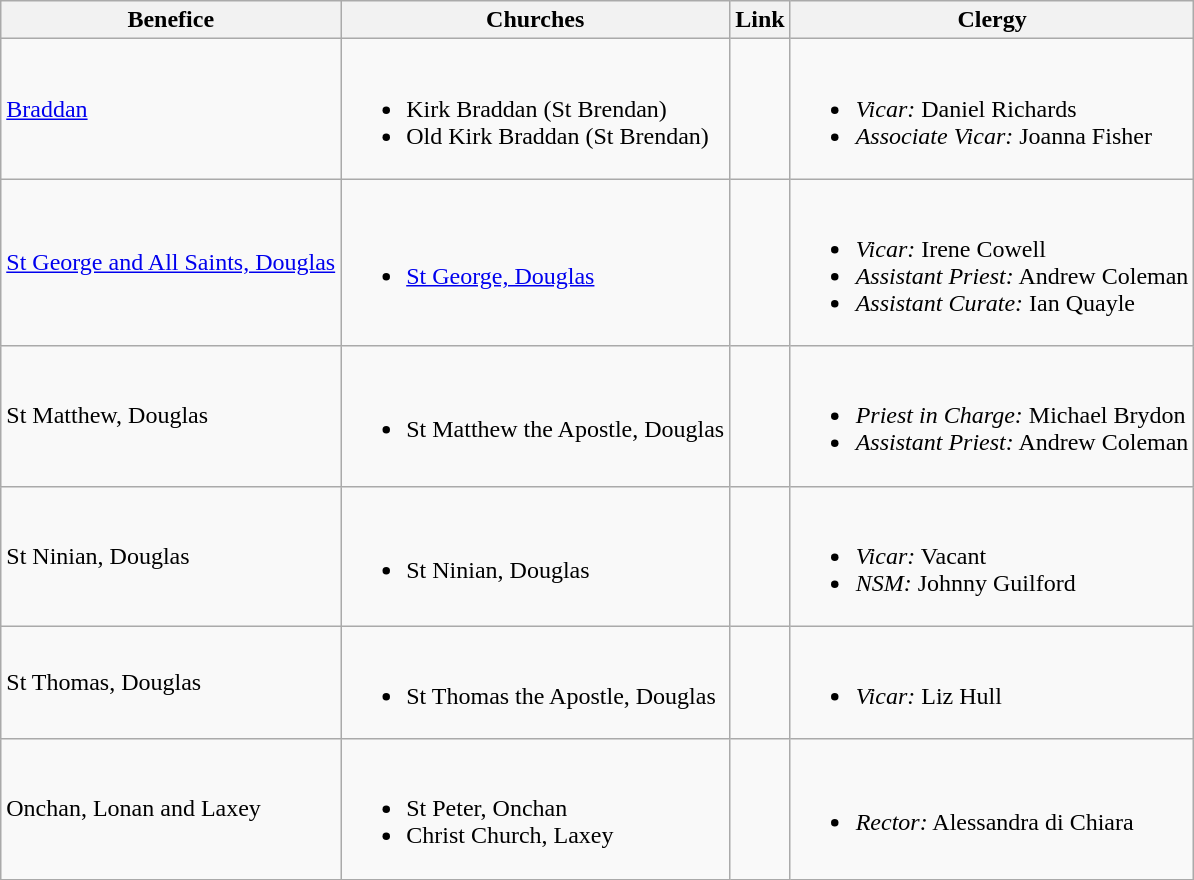<table class="wikitable">
<tr>
<th>Benefice</th>
<th>Churches</th>
<th>Link</th>
<th>Clergy</th>
</tr>
<tr>
<td><a href='#'>Braddan</a></td>
<td><br><ul><li>Kirk Braddan (St Brendan)</li><li>Old Kirk Braddan (St Brendan)</li></ul></td>
<td></td>
<td><br><ul><li><em>Vicar:</em> Daniel Richards</li><li><em>Associate Vicar:</em> Joanna Fisher</li></ul></td>
</tr>
<tr>
<td><a href='#'>St George and All Saints, Douglas</a></td>
<td><br><ul><li><a href='#'>St George, Douglas</a></li></ul></td>
<td></td>
<td><br><ul><li><em>Vicar:</em> Irene Cowell</li><li><em>Assistant Priest:</em> Andrew Coleman</li><li><em>Assistant Curate:</em> Ian Quayle</li></ul></td>
</tr>
<tr>
<td>St Matthew, Douglas</td>
<td><br><ul><li>St Matthew the Apostle, Douglas</li></ul></td>
<td></td>
<td><br><ul><li><em>Priest in Charge:</em> Michael Brydon</li><li><em>Assistant Priest:</em> Andrew Coleman</li></ul></td>
</tr>
<tr>
<td>St Ninian, Douglas</td>
<td><br><ul><li>St Ninian, Douglas</li></ul></td>
<td></td>
<td><br><ul><li><em>Vicar:</em> Vacant</li><li><em>NSM:</em> Johnny Guilford</li></ul></td>
</tr>
<tr>
<td>St Thomas, Douglas</td>
<td><br><ul><li>St Thomas the Apostle, Douglas</li></ul></td>
<td></td>
<td><br><ul><li><em>Vicar:</em> Liz Hull</li></ul></td>
</tr>
<tr>
<td>Onchan, Lonan and Laxey</td>
<td><br><ul><li>St Peter, Onchan</li><li>Christ Church, Laxey</li></ul></td>
<td></td>
<td><br><ul><li><em>Rector:</em> Alessandra di Chiara</li></ul></td>
</tr>
</table>
